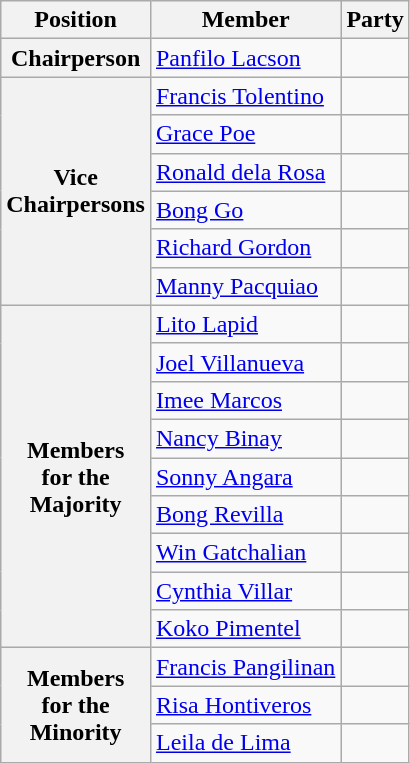<table class="wikitable">
<tr>
<th>Position</th>
<th>Member</th>
<th colspan="2">Party</th>
</tr>
<tr>
<th><strong>Chairperson</strong></th>
<td><a href='#'>Panfilo Lacson</a></td>
<td></td>
</tr>
<tr>
<th rowspan=6><strong>Vice<br>Chairpersons</strong></th>
<td><a href='#'>Francis Tolentino</a></td>
<td></td>
</tr>
<tr>
<td><a href='#'>Grace Poe</a></td>
<td></td>
</tr>
<tr>
<td><a href='#'>Ronald dela Rosa</a></td>
<td></td>
</tr>
<tr>
<td><a href='#'>Bong Go</a></td>
<td></td>
</tr>
<tr>
<td><a href='#'>Richard Gordon</a></td>
<td></td>
</tr>
<tr>
<td><a href='#'>Manny Pacquiao</a></td>
<td></td>
</tr>
<tr>
<th rowspan="9"><strong>Members</strong><br><strong>for the</strong><br><strong>Majority</strong></th>
<td><a href='#'>Lito Lapid</a></td>
<td></td>
</tr>
<tr>
<td><a href='#'>Joel Villanueva</a></td>
<td></td>
</tr>
<tr>
<td><a href='#'>Imee Marcos</a></td>
<td></td>
</tr>
<tr>
<td><a href='#'>Nancy Binay</a></td>
<td></td>
</tr>
<tr>
<td><a href='#'>Sonny Angara</a></td>
<td></td>
</tr>
<tr>
<td><a href='#'>Bong Revilla</a></td>
<td></td>
</tr>
<tr>
<td><a href='#'>Win Gatchalian</a></td>
<td></td>
</tr>
<tr>
<td><a href='#'>Cynthia Villar</a></td>
<td></td>
</tr>
<tr>
<td><a href='#'>Koko Pimentel</a></td>
<td></td>
</tr>
<tr>
<th rowspan=3><strong>Members</strong><br><strong>for the</strong><br><strong>Minority</strong></th>
<td><a href='#'>Francis Pangilinan</a></td>
<td></td>
</tr>
<tr>
<td><a href='#'>Risa Hontiveros</a></td>
<td></td>
</tr>
<tr>
<td><a href='#'>Leila de Lima</a></td>
<td></td>
</tr>
</table>
